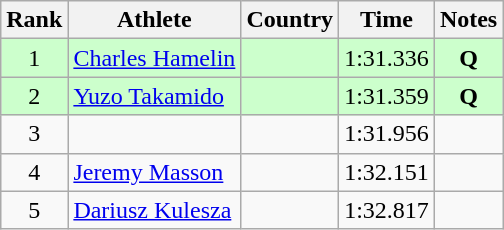<table class="wikitable sortable" style="text-align:center">
<tr>
<th>Rank</th>
<th>Athlete</th>
<th>Country</th>
<th>Time</th>
<th>Notes</th>
</tr>
<tr bgcolor="#ccffcc">
<td>1</td>
<td align=left><a href='#'>Charles Hamelin</a></td>
<td align=left></td>
<td>1:31.336</td>
<td><strong>Q</strong></td>
</tr>
<tr bgcolor="#ccffcc">
<td>2</td>
<td align=left><a href='#'>Yuzo Takamido</a></td>
<td align=left></td>
<td>1:31.359</td>
<td><strong>Q</strong></td>
</tr>
<tr>
<td>3</td>
<td align=left></td>
<td align=left></td>
<td>1:31.956</td>
<td></td>
</tr>
<tr>
<td>4</td>
<td align=left><a href='#'>Jeremy Masson</a></td>
<td align=left></td>
<td>1:32.151</td>
<td></td>
</tr>
<tr>
<td>5</td>
<td align=left><a href='#'>Dariusz Kulesza</a></td>
<td align=left></td>
<td>1:32.817</td>
<td></td>
</tr>
</table>
